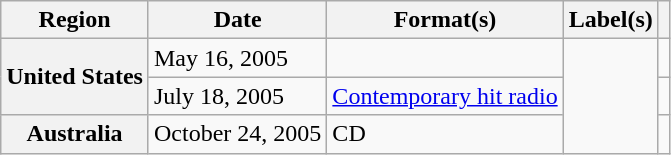<table class="wikitable plainrowheaders">
<tr>
<th scope="col">Region</th>
<th scope="col">Date</th>
<th scope="col">Format(s)</th>
<th scope="col">Label(s)</th>
<th scope="col"></th>
</tr>
<tr>
<th scope="row" rowspan="2">United States</th>
<td>May 16, 2005</td>
<td></td>
<td rowspan="3"></td>
<td></td>
</tr>
<tr>
<td>July 18, 2005</td>
<td><a href='#'>Contemporary hit radio</a></td>
<td></td>
</tr>
<tr>
<th scope="row">Australia</th>
<td>October 24, 2005</td>
<td>CD</td>
<td></td>
</tr>
</table>
